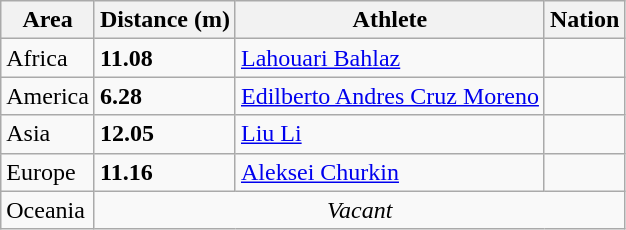<table class="wikitable">
<tr>
<th>Area</th>
<th>Distance (m)</th>
<th>Athlete</th>
<th>Nation</th>
</tr>
<tr>
<td>Africa</td>
<td><strong>11.08</strong></td>
<td><a href='#'>Lahouari Bahlaz</a></td>
<td></td>
</tr>
<tr>
<td>America</td>
<td><strong>6.28</strong></td>
<td><a href='#'>Edilberto Andres Cruz Moreno</a></td>
<td></td>
</tr>
<tr>
<td>Asia</td>
<td><strong>12.05</strong> </td>
<td><a href='#'>Liu Li</a></td>
<td></td>
</tr>
<tr>
<td>Europe</td>
<td><strong>11.16</strong></td>
<td><a href='#'>Aleksei Churkin</a></td>
<td></td>
</tr>
<tr>
<td>Oceania</td>
<td colspan="3" align="center"><em>Vacant</em></td>
</tr>
</table>
